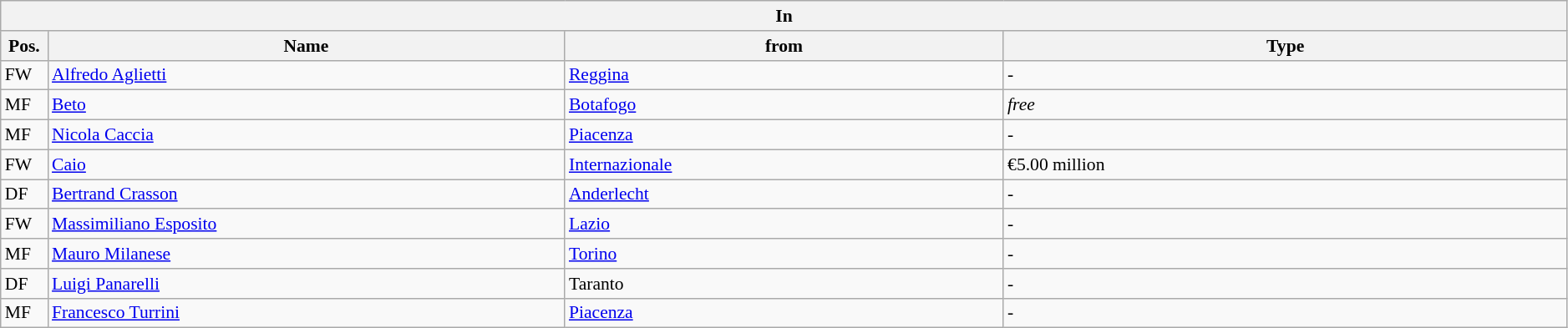<table class="wikitable" style="font-size:90%;width:99%;">
<tr>
<th colspan="4">In</th>
</tr>
<tr>
<th width=3%>Pos.</th>
<th width=33%>Name</th>
<th width=28%>from</th>
<th width=36%>Type</th>
</tr>
<tr>
<td>FW</td>
<td><a href='#'>Alfredo Aglietti</a></td>
<td><a href='#'>Reggina</a></td>
<td>-</td>
</tr>
<tr>
<td>MF</td>
<td><a href='#'>Beto</a></td>
<td><a href='#'>Botafogo</a></td>
<td><em>free</em></td>
</tr>
<tr>
<td>MF</td>
<td><a href='#'>Nicola Caccia</a></td>
<td><a href='#'>Piacenza</a></td>
<td>-</td>
</tr>
<tr>
<td>FW</td>
<td><a href='#'>Caio</a></td>
<td><a href='#'>Internazionale</a></td>
<td>€5.00 million</td>
</tr>
<tr>
<td>DF</td>
<td><a href='#'>Bertrand Crasson</a></td>
<td><a href='#'>Anderlecht</a></td>
<td>-</td>
</tr>
<tr>
<td>FW</td>
<td><a href='#'>Massimiliano Esposito</a></td>
<td><a href='#'>Lazio</a></td>
<td>-</td>
</tr>
<tr>
<td>MF</td>
<td><a href='#'>Mauro Milanese</a></td>
<td><a href='#'>Torino</a></td>
<td>-</td>
</tr>
<tr>
<td>DF</td>
<td><a href='#'>Luigi Panarelli</a></td>
<td>Taranto</td>
<td>-</td>
</tr>
<tr>
<td>MF</td>
<td><a href='#'>Francesco Turrini</a></td>
<td><a href='#'>Piacenza</a></td>
<td>-</td>
</tr>
</table>
